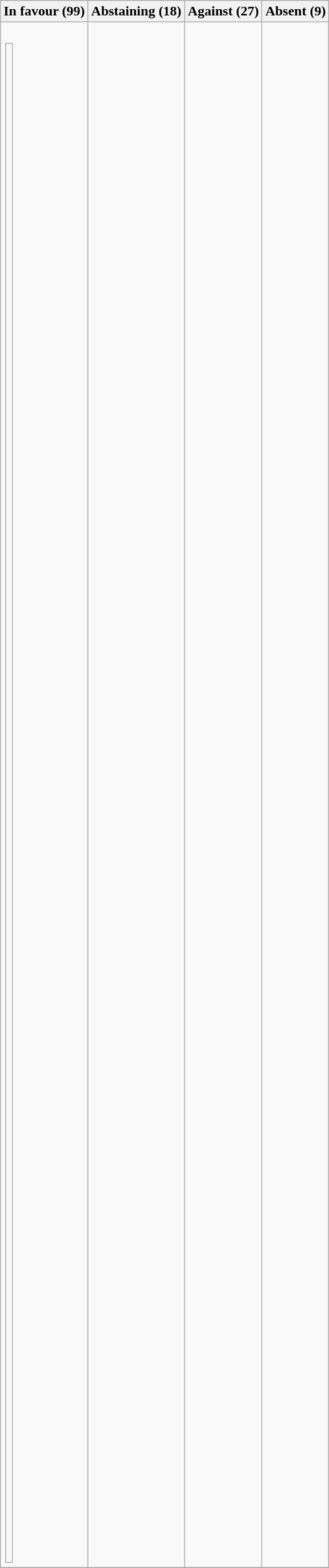<table class="wikitable">
<tr>
<th><strong>In favour (99)</strong></th>
<th><strong>Abstaining (18)</strong></th>
<th><strong>Against (27)</strong></th>
<th><strong>Absent (9)</strong></th>
</tr>
<tr style="vertical-align: top;">
<td><br><table>
<tr style="vertical-align: top;">
<td><br><br><br><br><br><br><br><br><br><br><br><br><br><br><br><br><br><br><br><br><br><br><br><br><br><br><br><br><br><br><br><br><br><br><br><br><br><br><br><br><br><br><br><br><br><br><br><br><br><br><br><br><br><br><br><br><br><br><br><br><br><br><br><br><br><br><br><br><br><br><br><br><br><br><br><br><br><br><br><br><br><br><br><br><br><br><br><br><br><br><br><br><br><br><br><br><br><br></td>
</tr>
</table>
</td>
<td><br><br><br><br><br><br><br><br><br><br><br><br><br><br><br><br><br><br></td>
<td><br><br><br><br><br><br><br><br><br><br><br><br><br><br><br><br><br><br><br><br><br><br><br><br><br><br><br></td>
<td><br><br><br><br><br><br><br><br><br></td>
</tr>
<tr style="text-align: center;">
</tr>
</table>
